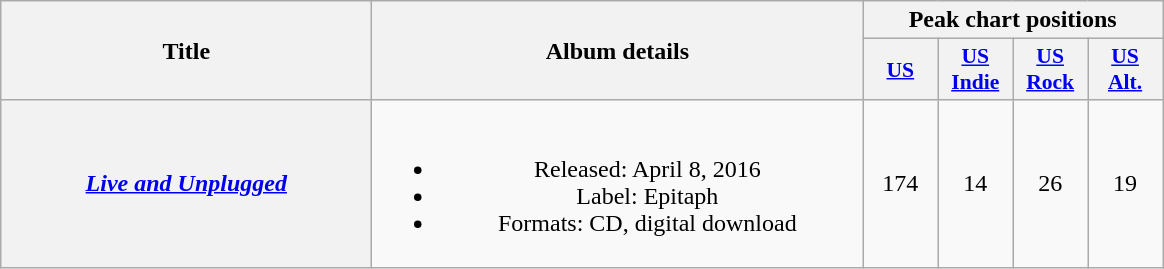<table class="wikitable plainrowheaders" style="text-align:center;">
<tr>
<th scope="col" rowspan="2" style="width:15em;">Title</th>
<th scope="col" rowspan="2" style="width:20em;">Album details</th>
<th scope="col" colspan="4">Peak chart positions</th>
</tr>
<tr>
<th scope="col" style="width:3em;font-size:90%;"><a href='#'>US</a><br></th>
<th scope="col" style="width:3em;font-size:90%;"><a href='#'>US Indie</a><br></th>
<th scope="col" style="width:3em;font-size:90%;"><a href='#'>US Rock</a><br></th>
<th scope="col" style="width:3em;font-size:90%;"><a href='#'>US Alt.</a><br></th>
</tr>
<tr>
<th scope="row"><em><a href='#'>Live and Unplugged</a></em></th>
<td><br><ul><li>Released: April 8, 2016</li><li>Label: Epitaph</li><li>Formats: CD, digital download</li></ul></td>
<td>174</td>
<td>14</td>
<td>26</td>
<td>19</td>
</tr>
</table>
